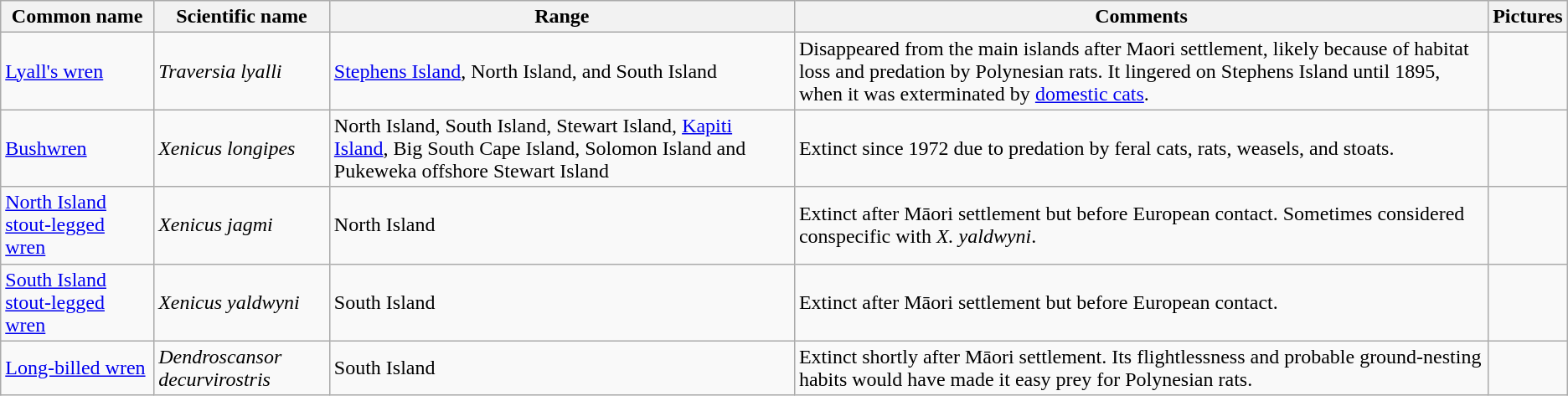<table class="wikitable sortable">
<tr>
<th>Common name</th>
<th>Scientific name</th>
<th>Range</th>
<th class="unsortable">Comments</th>
<th class="unsortable">Pictures</th>
</tr>
<tr>
<td><a href='#'>Lyall's wren</a></td>
<td><em>Traversia lyalli</em></td>
<td><a href='#'>Stephens Island</a>, North Island, and South Island</td>
<td>Disappeared from the main islands after Maori settlement, likely because of habitat loss and predation by Polynesian rats. It lingered on Stephens Island until 1895, when it was exterminated by <a href='#'>domestic cats</a>.</td>
<td></td>
</tr>
<tr>
<td><a href='#'>Bushwren</a></td>
<td><em>Xenicus longipes</em></td>
<td>North Island, South Island, Stewart Island, <a href='#'>Kapiti Island</a>, Big South Cape Island, Solomon Island and Pukeweka offshore Stewart Island</td>
<td>Extinct since 1972 due to predation by feral cats, rats, weasels, and stoats.</td>
<td></td>
</tr>
<tr>
<td><a href='#'>North Island stout-legged wren</a></td>
<td><em>Xenicus jagmi</em></td>
<td>North Island</td>
<td>Extinct after Māori settlement but before European contact. Sometimes considered conspecific with <em>X. yaldwyni</em>.</td>
<td></td>
</tr>
<tr>
<td><a href='#'>South Island stout-legged wren</a></td>
<td><em>Xenicus yaldwyni</em></td>
<td>South Island</td>
<td>Extinct after Māori settlement but before European contact.</td>
<td></td>
</tr>
<tr>
<td><a href='#'>Long-billed wren</a></td>
<td><em>Dendroscansor decurvirostris</em></td>
<td>South Island</td>
<td>Extinct shortly after Māori settlement. Its flightlessness and probable ground-nesting habits would have made it easy prey for Polynesian rats.</td>
<td></td>
</tr>
</table>
